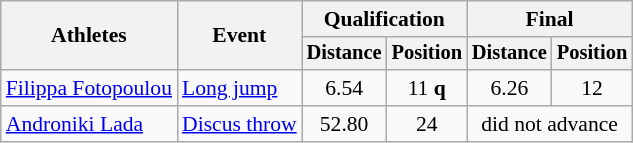<table class=wikitable style="font-size:90%">
<tr>
<th rowspan="2">Athletes</th>
<th rowspan="2">Event</th>
<th colspan="2">Qualification</th>
<th colspan="2">Final</th>
</tr>
<tr style="font-size:95%">
<th>Distance</th>
<th>Position</th>
<th>Distance</th>
<th>Position</th>
</tr>
<tr>
<td><a href='#'>Filippa Fotopoulou</a></td>
<td><a href='#'>Long jump</a></td>
<td align=center>6.54</td>
<td align=center>11 <strong>q</strong></td>
<td align=center>6.26</td>
<td align=center>12</td>
</tr>
<tr>
<td><a href='#'>Androniki Lada</a></td>
<td><a href='#'>Discus throw</a></td>
<td align=center>52.80</td>
<td align=center>24</td>
<td align=center colspan=2>did not advance</td>
</tr>
</table>
